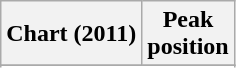<table class="wikitable plainrowheaders sortable">
<tr>
<th align="left">Chart (2011)</th>
<th style="text-align:center;">Peak<br>position</th>
</tr>
<tr>
</tr>
<tr>
</tr>
<tr>
</tr>
<tr>
</tr>
<tr>
</tr>
<tr>
</tr>
<tr>
</tr>
<tr>
</tr>
<tr>
</tr>
<tr>
</tr>
</table>
